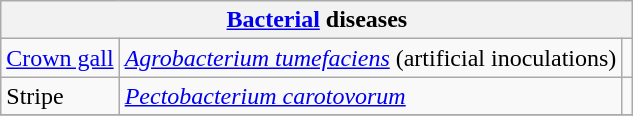<table class="wikitable" style="clear:left">
<tr>
<th colspan=3><strong><a href='#'>Bacterial</a> diseases</strong></th>
</tr>
<tr>
<td><a href='#'>Crown gall</a></td>
<td><em><a href='#'>Agrobacterium tumefaciens</a></em> (artificial inoculations)</td>
<td></td>
</tr>
<tr>
<td>Stripe</td>
<td><em><a href='#'>Pectobacterium carotovorum</a></em></td>
<td></td>
</tr>
<tr>
</tr>
</table>
